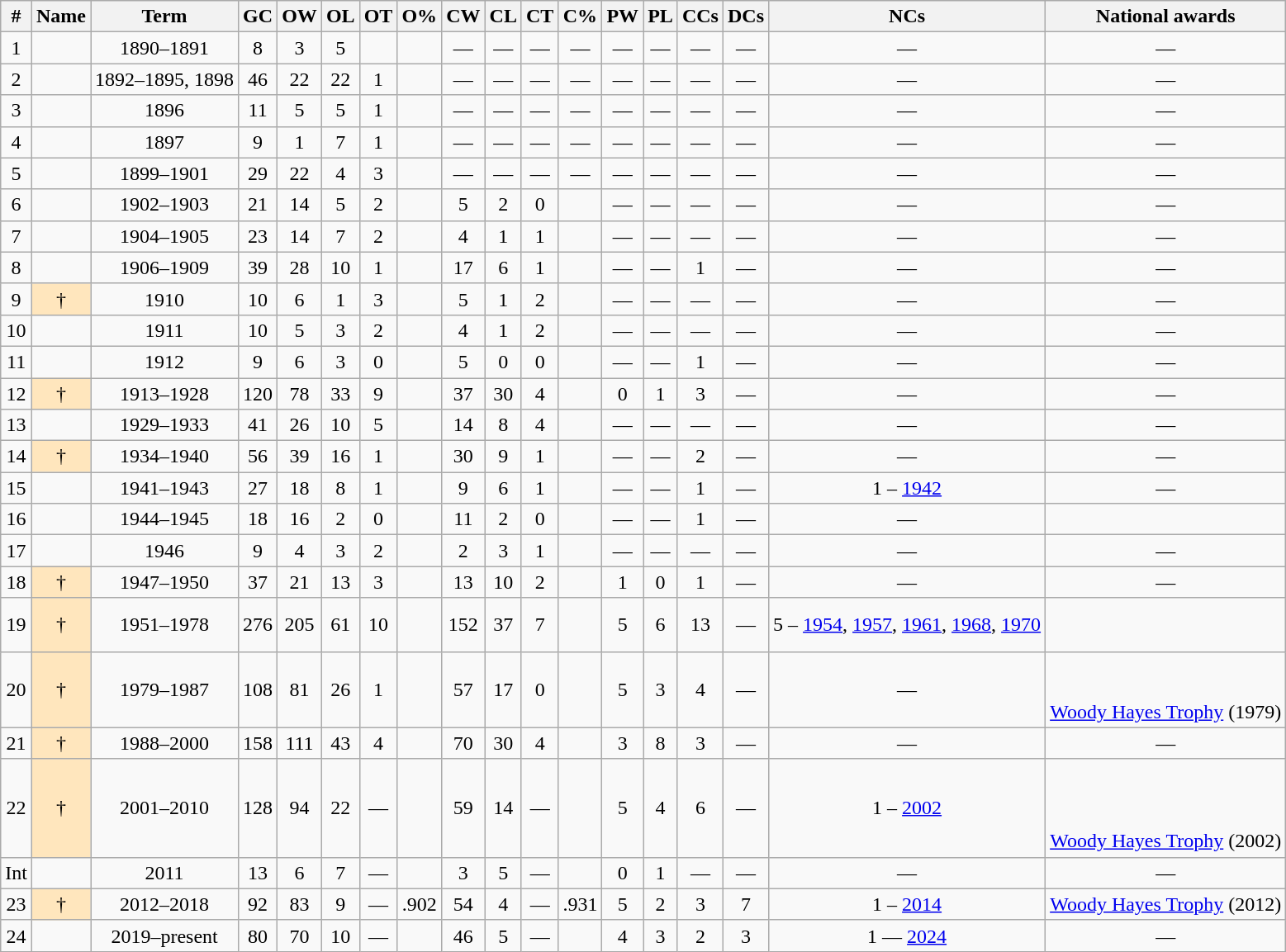<table class="wikitable sortable" style="text-align:center;">
<tr>
<th>#</th>
<th>Name</th>
<th>Term</th>
<th>GC</th>
<th>OW</th>
<th>OL</th>
<th>OT</th>
<th>O%</th>
<th>CW</th>
<th>CL</th>
<th>CT</th>
<th>C%</th>
<th>PW</th>
<th>PL</th>
<th>CCs</th>
<th>DCs</th>
<th>NCs</th>
<th class="unsortable">National awards</th>
</tr>
<tr>
<td>1</td>
<td></td>
<td>1890–1891</td>
<td>8</td>
<td>3</td>
<td>5</td>
<td></td>
<td></td>
<td>—</td>
<td>—</td>
<td>—</td>
<td>—</td>
<td>—</td>
<td>—</td>
<td>—</td>
<td>—</td>
<td>—</td>
<td>—</td>
</tr>
<tr>
<td>2</td>
<td></td>
<td>1892–1895, 1898</td>
<td>46</td>
<td>22</td>
<td>22</td>
<td>1</td>
<td></td>
<td>—</td>
<td>—</td>
<td>—</td>
<td>—</td>
<td>—</td>
<td>—</td>
<td>—</td>
<td>—</td>
<td>—</td>
<td>—</td>
</tr>
<tr>
<td>3</td>
<td></td>
<td>1896</td>
<td>11</td>
<td>5</td>
<td>5</td>
<td>1</td>
<td></td>
<td>—</td>
<td>—</td>
<td>—</td>
<td>—</td>
<td>—</td>
<td>—</td>
<td>—</td>
<td>—</td>
<td>—</td>
<td>—</td>
</tr>
<tr>
<td>4</td>
<td></td>
<td>1897</td>
<td>9</td>
<td>1</td>
<td>7</td>
<td>1</td>
<td></td>
<td>—</td>
<td>—</td>
<td>—</td>
<td>—</td>
<td>—</td>
<td>—</td>
<td>—</td>
<td>—</td>
<td>—</td>
<td>—</td>
</tr>
<tr>
<td>5</td>
<td></td>
<td>1899–1901</td>
<td>29</td>
<td>22</td>
<td>4</td>
<td>3</td>
<td></td>
<td>—</td>
<td>—</td>
<td>—</td>
<td>—</td>
<td>—</td>
<td>—</td>
<td>—</td>
<td>—</td>
<td>—</td>
<td>—</td>
</tr>
<tr>
<td>6</td>
<td></td>
<td>1902–1903</td>
<td>21</td>
<td>14</td>
<td>5</td>
<td>2</td>
<td></td>
<td>5</td>
<td>2</td>
<td>0</td>
<td></td>
<td>—</td>
<td>—</td>
<td>—</td>
<td>—</td>
<td>—</td>
<td>—</td>
</tr>
<tr>
<td>7</td>
<td></td>
<td>1904–1905</td>
<td>23</td>
<td>14</td>
<td>7</td>
<td>2</td>
<td></td>
<td>4</td>
<td>1</td>
<td>1</td>
<td></td>
<td>—</td>
<td>—</td>
<td>—</td>
<td>—</td>
<td>—</td>
<td>—</td>
</tr>
<tr>
<td>8</td>
<td></td>
<td>1906–1909</td>
<td>39</td>
<td>28</td>
<td>10</td>
<td>1</td>
<td></td>
<td>17</td>
<td>6</td>
<td>1</td>
<td></td>
<td>—</td>
<td>—</td>
<td>1</td>
<td>—</td>
<td>—</td>
<td>—</td>
</tr>
<tr>
<td>9</td>
<td scope="row" align="center" bgcolor=#FFE6BD>†</td>
<td>1910</td>
<td>10</td>
<td>6</td>
<td>1</td>
<td>3</td>
<td></td>
<td>5</td>
<td>1</td>
<td>2</td>
<td></td>
<td>—</td>
<td>—</td>
<td>—</td>
<td>—</td>
<td>—</td>
<td>—</td>
</tr>
<tr>
<td>10</td>
<td></td>
<td>1911</td>
<td>10</td>
<td>5</td>
<td>3</td>
<td>2</td>
<td></td>
<td>4</td>
<td>1</td>
<td>2</td>
<td></td>
<td>—</td>
<td>—</td>
<td>—</td>
<td>—</td>
<td>—</td>
<td>—</td>
</tr>
<tr>
<td>11</td>
<td></td>
<td>1912</td>
<td>9</td>
<td>6</td>
<td>3</td>
<td>0</td>
<td></td>
<td>5</td>
<td>0</td>
<td>0</td>
<td></td>
<td>—</td>
<td>—</td>
<td>1</td>
<td>—</td>
<td>—</td>
<td>—</td>
</tr>
<tr>
<td>12</td>
<td scope="row" align="center" bgcolor=#FFE6BD>†</td>
<td>1913–1928</td>
<td>120</td>
<td>78</td>
<td>33</td>
<td>9</td>
<td></td>
<td>37</td>
<td>30</td>
<td>4</td>
<td></td>
<td>0</td>
<td>1</td>
<td>3</td>
<td>—</td>
<td>—</td>
<td>—</td>
</tr>
<tr>
<td>13</td>
<td></td>
<td>1929–1933</td>
<td>41</td>
<td>26</td>
<td>10</td>
<td>5</td>
<td></td>
<td>14</td>
<td>8</td>
<td>4</td>
<td></td>
<td>—</td>
<td>—</td>
<td>—</td>
<td>—</td>
<td>—</td>
<td>—</td>
</tr>
<tr>
<td>14</td>
<td scope="row" align="center" bgcolor=#FFE6BD>†</td>
<td>1934–1940</td>
<td>56</td>
<td>39</td>
<td>16</td>
<td>1</td>
<td></td>
<td>30</td>
<td>9</td>
<td>1</td>
<td></td>
<td>—</td>
<td>—</td>
<td>2</td>
<td>—</td>
<td>—</td>
<td>—</td>
</tr>
<tr>
<td>15</td>
<td></td>
<td>1941–1943</td>
<td>27</td>
<td>18</td>
<td>8</td>
<td>1</td>
<td></td>
<td>9</td>
<td>6</td>
<td>1</td>
<td></td>
<td>—</td>
<td>—</td>
<td>1</td>
<td>—</td>
<td>1 – <a href='#'>1942</a></td>
<td>—</td>
</tr>
<tr>
<td>16</td>
<td></td>
<td>1944–1945</td>
<td>18</td>
<td>16</td>
<td>2</td>
<td>0</td>
<td></td>
<td>11</td>
<td>2</td>
<td>0</td>
<td></td>
<td>—</td>
<td>—</td>
<td>1</td>
<td>—</td>
<td>—</td>
<td></td>
</tr>
<tr>
<td>17</td>
<td></td>
<td>1946</td>
<td>9</td>
<td>4</td>
<td>3</td>
<td>2</td>
<td></td>
<td>2</td>
<td>3</td>
<td>1</td>
<td></td>
<td>—</td>
<td>—</td>
<td>—</td>
<td>—</td>
<td>—</td>
<td>—</td>
</tr>
<tr>
<td>18</td>
<td scope="row" align="center" bgcolor=#FFE6BD>†</td>
<td>1947–1950</td>
<td>37</td>
<td>21</td>
<td>13</td>
<td>3</td>
<td></td>
<td>13</td>
<td>10</td>
<td>2</td>
<td></td>
<td>1</td>
<td>0</td>
<td>1</td>
<td>—</td>
<td>—</td>
<td>—</td>
</tr>
<tr>
<td>19</td>
<td scope="row" align="center" bgcolor=#FFE6BD>†</td>
<td>1951–1978</td>
<td>276</td>
<td>205</td>
<td>61</td>
<td>10</td>
<td></td>
<td>152</td>
<td>37</td>
<td>7</td>
<td></td>
<td>5</td>
<td>6</td>
<td>13</td>
<td>—</td>
<td>5 – <a href='#'>1954</a>, <a href='#'>1957</a>, <a href='#'>1961</a>, <a href='#'>1968</a>, <a href='#'>1970</a></td>
<td><br><br></td>
</tr>
<tr>
<td>20</td>
<td scope="row" align="center" bgcolor=#FFE6BD>†</td>
<td>1979–1987</td>
<td>108</td>
<td>81</td>
<td>26</td>
<td>1</td>
<td></td>
<td>57</td>
<td>17</td>
<td>0</td>
<td></td>
<td>5</td>
<td>3</td>
<td>4</td>
<td>—</td>
<td>—</td>
<td><br><br><a href='#'>Woody Hayes Trophy</a> (1979)</td>
</tr>
<tr>
<td>21</td>
<td scope="row" align="center" bgcolor=#FFE6BD>†</td>
<td>1988–2000</td>
<td>158</td>
<td>111</td>
<td>43</td>
<td>4</td>
<td></td>
<td>70</td>
<td>30</td>
<td>4</td>
<td></td>
<td>3</td>
<td>8</td>
<td>3</td>
<td>—</td>
<td>—</td>
<td>—</td>
</tr>
<tr>
<td>22</td>
<td scope="row" align="center" bgcolor=#FFE6BD>†</td>
<td>2001–2010</td>
<td>128</td>
<td>94</td>
<td>22</td>
<td>—</td>
<td></td>
<td>59</td>
<td>14</td>
<td>—</td>
<td></td>
<td>5</td>
<td>4</td>
<td>6</td>
<td>—</td>
<td>1 – <a href='#'>2002</a></td>
<td><br><br><br><a href='#'>Woody Hayes Trophy</a> (2002)</td>
</tr>
<tr>
<td>Int</td>
<td></td>
<td>2011</td>
<td>13</td>
<td>6</td>
<td>7</td>
<td>—</td>
<td></td>
<td>3</td>
<td>5</td>
<td>—</td>
<td></td>
<td>0</td>
<td>1</td>
<td>—</td>
<td>—</td>
<td>—</td>
<td>—</td>
</tr>
<tr>
<td>23</td>
<td scope="row" align="center" bgcolor=#FFE6BD>†</td>
<td>2012–2018</td>
<td>92</td>
<td>83</td>
<td>9</td>
<td>—</td>
<td>.902</td>
<td>54</td>
<td>4</td>
<td>—</td>
<td>.931</td>
<td>5</td>
<td>2</td>
<td>3</td>
<td>7</td>
<td>1 – <a href='#'>2014</a></td>
<td><a href='#'>Woody Hayes Trophy</a> (2012)</td>
</tr>
<tr>
<td>24</td>
<td></td>
<td>2019–present</td>
<td>80</td>
<td>70</td>
<td>10</td>
<td>—</td>
<td></td>
<td>46</td>
<td>5</td>
<td>—</td>
<td></td>
<td>4</td>
<td>3</td>
<td>2</td>
<td>3</td>
<td>1 — <a href='#'>2024</a></td>
<td>—</td>
</tr>
</table>
